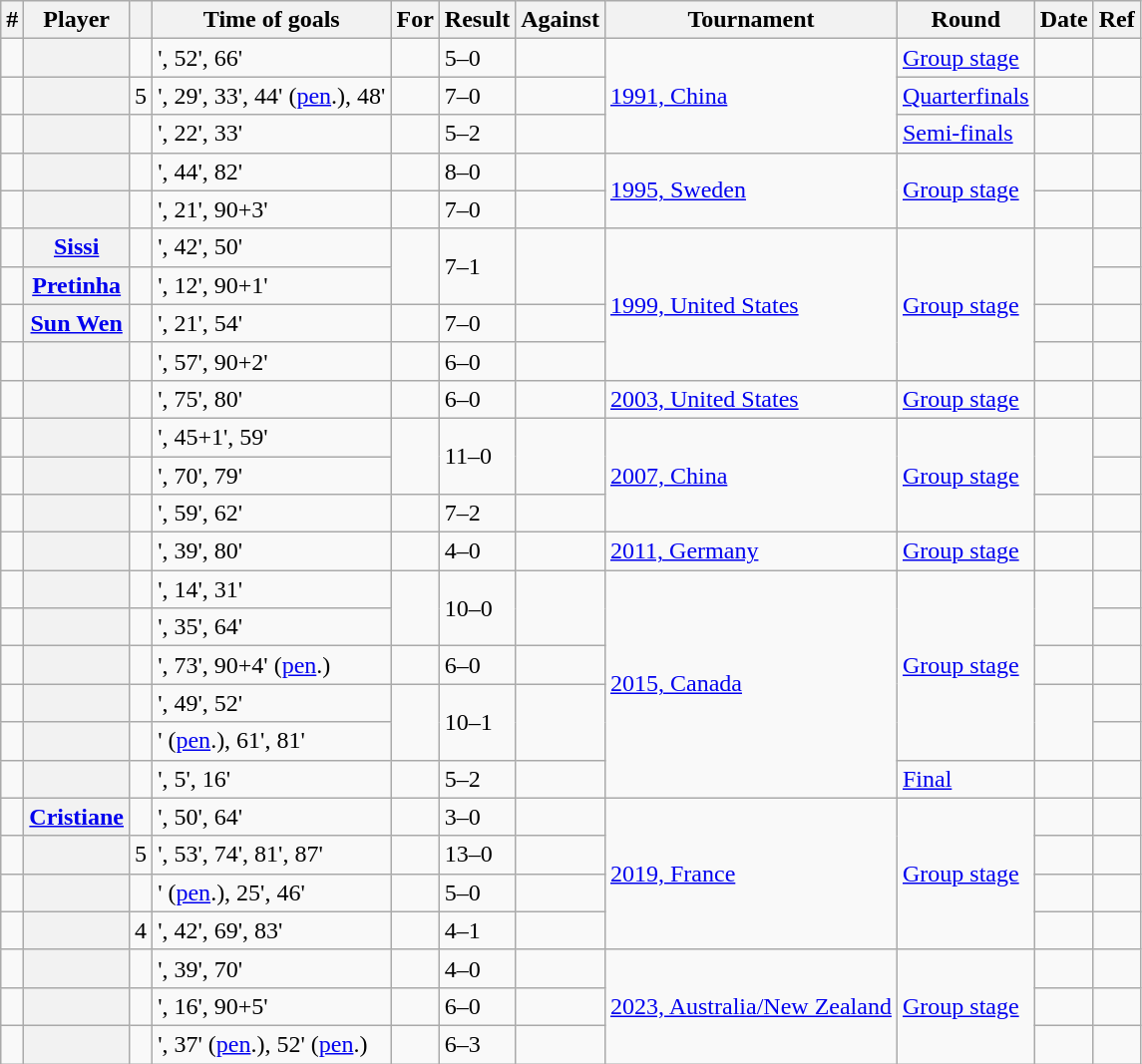<table class="wikitable plainrowheaders sortable">
<tr>
<th scope=col>#</th>
<th scope=col>Player</th>
<th scope=col></th>
<th scope=col>Time of goals</th>
<th scope=col>For</th>
<th scope=col data-sort-type="number">Result</th>
<th scope=col>Against</th>
<th scope=col>Tournament</th>
<th scope=col>Round</th>
<th scope=col>Date</th>
<th scope=col>Ref</th>
</tr>
<tr>
<td></td>
<th scope=row></th>
<td></td>
<td>', 52', 66'</td>
<td></td>
<td>5–0</td>
<td></td>
<td rowspan="3"><a href='#'>1991, China</a></td>
<td><a href='#'>Group stage</a></td>
<td></td>
<td></td>
</tr>
<tr>
<td></td>
<th scope=row></th>
<td>5</td>
<td>', 29', 33', 44' (<a href='#'>pen</a>.), 48'</td>
<td></td>
<td>7–0</td>
<td></td>
<td><a href='#'>Quarterfinals</a></td>
<td></td>
<td></td>
</tr>
<tr>
<td></td>
<th scope=row></th>
<td></td>
<td>', 22', 33'</td>
<td></td>
<td>5–2</td>
<td></td>
<td><a href='#'>Semi-finals</a></td>
<td></td>
<td></td>
</tr>
<tr>
<td></td>
<th scope=row></th>
<td></td>
<td>', 44', 82'</td>
<td></td>
<td>8–0</td>
<td></td>
<td rowspan="2"><a href='#'>1995, Sweden</a></td>
<td rowspan="2"><a href='#'>Group stage</a></td>
<td></td>
<td></td>
</tr>
<tr>
<td></td>
<th scope=row></th>
<td></td>
<td>', 21', 90+3'</td>
<td></td>
<td>7–0</td>
<td></td>
<td></td>
<td></td>
</tr>
<tr>
<td></td>
<th scope=row><a href='#'>Sissi</a></th>
<td></td>
<td>', 42', 50'</td>
<td rowspan="2"></td>
<td rowspan="2">7–1</td>
<td rowspan="2"></td>
<td rowspan="4"><a href='#'>1999, United States</a></td>
<td rowspan="4"><a href='#'>Group stage</a></td>
<td rowspan="2"></td>
<td></td>
</tr>
<tr>
<td></td>
<th scope=row><a href='#'>Pretinha</a></th>
<td></td>
<td>', 12', 90+1'</td>
<td></td>
</tr>
<tr>
<td></td>
<th scope=row><a href='#'>Sun Wen</a></th>
<td></td>
<td>', 21', 54'</td>
<td></td>
<td>7–0</td>
<td></td>
<td></td>
<td></td>
</tr>
<tr>
<td></td>
<th scope=row></th>
<td></td>
<td>', 57', 90+2'</td>
<td></td>
<td>6–0</td>
<td></td>
<td></td>
<td></td>
</tr>
<tr>
<td></td>
<th scope=row></th>
<td></td>
<td>', 75', 80'</td>
<td></td>
<td>6–0</td>
<td></td>
<td><a href='#'>2003, United States</a></td>
<td><a href='#'>Group stage</a></td>
<td></td>
<td></td>
</tr>
<tr>
<td></td>
<th scope=row></th>
<td></td>
<td>', 45+1', 59'</td>
<td rowspan="2"></td>
<td rowspan="2">11–0</td>
<td rowspan="2"></td>
<td rowspan="3"><a href='#'>2007, China</a></td>
<td rowspan="3"><a href='#'>Group stage</a></td>
<td rowspan="2"></td>
<td></td>
</tr>
<tr>
<td></td>
<th scope=row></th>
<td></td>
<td>', 70', 79'</td>
<td></td>
</tr>
<tr>
<td></td>
<th scope=row></th>
<td></td>
<td>', 59', 62'</td>
<td></td>
<td>7–2</td>
<td></td>
<td></td>
<td></td>
</tr>
<tr>
<td></td>
<th scope=row></th>
<td></td>
<td>', 39', 80'</td>
<td></td>
<td>4–0</td>
<td></td>
<td><a href='#'>2011, Germany</a></td>
<td><a href='#'>Group stage</a></td>
<td></td>
<td></td>
</tr>
<tr>
<td></td>
<th scope=row></th>
<td></td>
<td>', 14', 31'</td>
<td rowspan="2"></td>
<td rowspan="2">10–0</td>
<td rowspan="2"></td>
<td rowspan="6"><a href='#'>2015, Canada</a></td>
<td rowspan="5"><a href='#'>Group stage</a></td>
<td rowspan="2"></td>
<td></td>
</tr>
<tr>
<td></td>
<th scope=row></th>
<td></td>
<td>', 35', 64'</td>
<td></td>
</tr>
<tr>
<td></td>
<th scope=row></th>
<td></td>
<td>', 73', 90+4' (<a href='#'>pen</a>.)</td>
<td></td>
<td>6–0</td>
<td></td>
<td></td>
<td></td>
</tr>
<tr>
<td></td>
<th scope=row></th>
<td></td>
<td>', 49', 52'</td>
<td rowspan="2"></td>
<td rowspan="2">10–1</td>
<td rowspan="2"></td>
<td rowspan="2"></td>
<td></td>
</tr>
<tr>
<td></td>
<th scope=row></th>
<td></td>
<td>' (<a href='#'>pen</a>.), 61', 81'</td>
<td></td>
</tr>
<tr>
<td></td>
<th scope=row></th>
<td></td>
<td>', 5', 16'</td>
<td></td>
<td>5–2</td>
<td></td>
<td><a href='#'>Final</a></td>
<td></td>
<td></td>
</tr>
<tr>
<td></td>
<th scope=row><a href='#'>Cristiane</a></th>
<td></td>
<td>', 50', 64'</td>
<td></td>
<td>3–0</td>
<td></td>
<td rowspan="4"><a href='#'>2019, France</a></td>
<td rowspan="4"><a href='#'>Group stage</a></td>
<td></td>
<td></td>
</tr>
<tr>
<td></td>
<th scope=row></th>
<td>5</td>
<td>', 53', 74', 81', 87'</td>
<td></td>
<td>13–0</td>
<td></td>
<td></td>
<td></td>
</tr>
<tr>
<td></td>
<th scope=row></th>
<td></td>
<td>' (<a href='#'>pen</a>.), 25', 46'</td>
<td></td>
<td>5–0</td>
<td></td>
<td></td>
<td></td>
</tr>
<tr>
<td></td>
<th scope=row></th>
<td>4</td>
<td>', 42', 69', 83'</td>
<td></td>
<td>4–1</td>
<td></td>
<td></td>
<td></td>
</tr>
<tr>
<td></td>
<th scope=row></th>
<td></td>
<td>', 39', 70'</td>
<td></td>
<td>4–0</td>
<td></td>
<td rowspan="3"><a href='#'>2023, Australia/New Zealand</a></td>
<td rowspan="3"><a href='#'>Group stage</a></td>
<td></td>
<td></td>
</tr>
<tr>
<td></td>
<th scope=row></th>
<td></td>
<td>', 16', 90+5'</td>
<td></td>
<td>6–0</td>
<td></td>
<td></td>
<td></td>
</tr>
<tr>
<td></td>
<th scope=row></th>
<td></td>
<td>', 37' (<a href='#'>pen</a>.), 52' (<a href='#'>pen</a>.)</td>
<td></td>
<td>6–3</td>
<td></td>
<td></td>
<td></td>
</tr>
</table>
